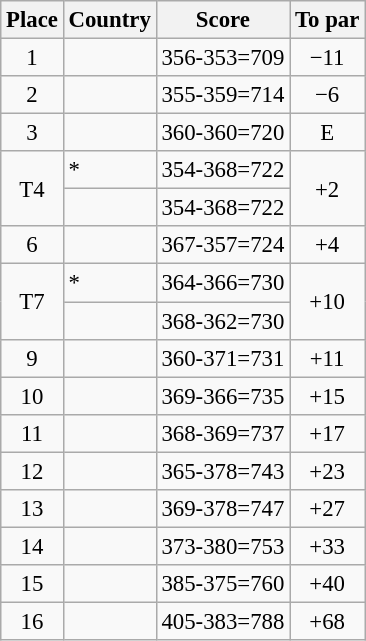<table class="wikitable" style="font-size:95%;">
<tr>
<th>Place</th>
<th>Country</th>
<th>Score</th>
<th>To par</th>
</tr>
<tr>
<td align="center">1</td>
<td></td>
<td>356-353=709</td>
<td align="center">−11</td>
</tr>
<tr>
<td align="center">2</td>
<td></td>
<td>355-359=714</td>
<td align="center">−6</td>
</tr>
<tr>
<td align="center">3</td>
<td></td>
<td>360-360=720</td>
<td align="center">E</td>
</tr>
<tr>
<td rowspan="2" align="center">T4</td>
<td> *</td>
<td>354-368=722</td>
<td rowspan="2" align="center">+2</td>
</tr>
<tr>
<td></td>
<td>354-368=722</td>
</tr>
<tr>
<td align="center">6</td>
<td></td>
<td>367-357=724</td>
<td align="center">+4</td>
</tr>
<tr>
<td rowspan="2" align="center">T7</td>
<td> *</td>
<td>364-366=730</td>
<td rowspan="2" align="center">+10</td>
</tr>
<tr>
<td></td>
<td>368-362=730</td>
</tr>
<tr>
<td align="center">9</td>
<td></td>
<td>360-371=731</td>
<td align="center">+11</td>
</tr>
<tr>
<td align="center">10</td>
<td></td>
<td>369-366=735</td>
<td align="center">+15</td>
</tr>
<tr>
<td align="center">11</td>
<td></td>
<td>368-369=737</td>
<td align="center">+17</td>
</tr>
<tr>
<td align="center">12</td>
<td></td>
<td>365-378=743</td>
<td align="center">+23</td>
</tr>
<tr>
<td align="center">13</td>
<td></td>
<td>369-378=747</td>
<td align="center">+27</td>
</tr>
<tr>
<td align="center">14</td>
<td></td>
<td>373-380=753</td>
<td align="center">+33</td>
</tr>
<tr>
<td align="center">15</td>
<td></td>
<td>385-375=760</td>
<td align="center">+40</td>
</tr>
<tr>
<td align="center">16</td>
<td></td>
<td>405-383=788</td>
<td align="center">+68</td>
</tr>
</table>
